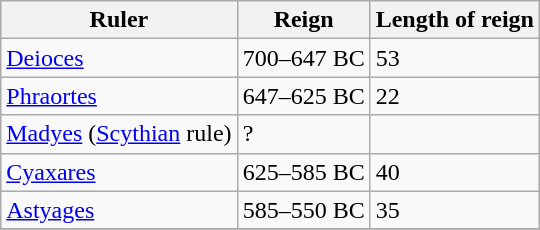<table class="wikitable">
<tr>
<th>Ruler</th>
<th>Reign</th>
<th>Length of reign</th>
</tr>
<tr>
<td><a href='#'>Deioces</a></td>
<td>700–647 BC</td>
<td>53</td>
</tr>
<tr>
<td><a href='#'>Phraortes</a></td>
<td>647–625 BC</td>
<td>22</td>
</tr>
<tr>
<td><a href='#'>Madyes</a> (<a href='#'>Scythian</a> rule)</td>
<td>?</td>
<td></td>
</tr>
<tr>
<td><a href='#'>Cyaxares</a></td>
<td>625–585 BC</td>
<td>40</td>
</tr>
<tr>
<td><a href='#'>Astyages</a></td>
<td>585–550 BC</td>
<td>35</td>
</tr>
<tr>
</tr>
</table>
